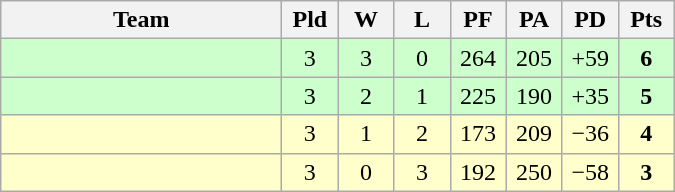<table class=wikitable style="text-align:center">
<tr>
<th width=180>Team</th>
<th width=30>Pld</th>
<th width=30>W</th>
<th width=30>L</th>
<th width=30>PF</th>
<th width=30>PA</th>
<th width=30>PD</th>
<th width=30>Pts</th>
</tr>
<tr bgcolor="#ccffcc">
<td align="left"></td>
<td>3</td>
<td>3</td>
<td>0</td>
<td>264</td>
<td>205</td>
<td>+59</td>
<td><strong>6</strong></td>
</tr>
<tr bgcolor="#ccffcc">
<td align="left"></td>
<td>3</td>
<td>2</td>
<td>1</td>
<td>225</td>
<td>190</td>
<td>+35</td>
<td><strong>5</strong></td>
</tr>
<tr bgcolor="ffffcc">
<td align="left"></td>
<td>3</td>
<td>1</td>
<td>2</td>
<td>173</td>
<td>209</td>
<td>−36</td>
<td><strong>4</strong></td>
</tr>
<tr bgcolor="ffffcc">
<td align="left"></td>
<td>3</td>
<td>0</td>
<td>3</td>
<td>192</td>
<td>250</td>
<td>−58</td>
<td><strong>3</strong></td>
</tr>
</table>
